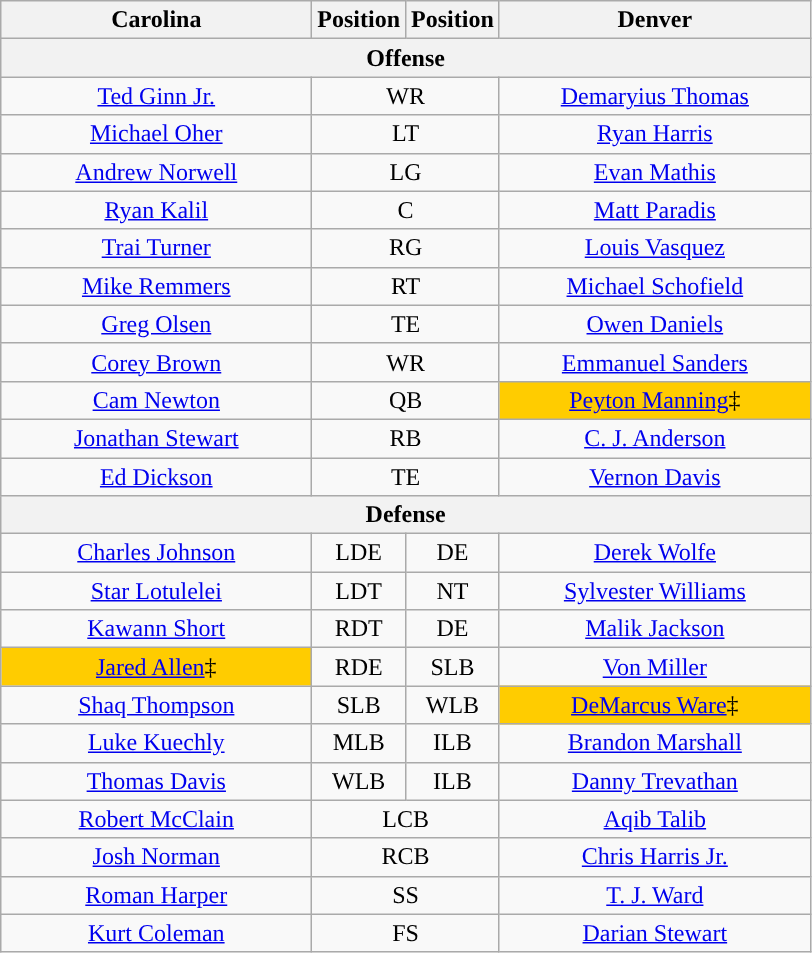<table class="wikitable" style="text-align:center">
<tr>
<th style="width:200px">Carolina</th>
<th>Position</th>
<th>Position</th>
<th style="width:200px">Denver</th>
</tr>
<tr>
<th colspan="4" style="text-align:center;">Offense</th>
</tr>
<tr>
<td><a href='#'>Ted Ginn Jr.</a></td>
<td colspan="2" style="text-align:center;">WR</td>
<td><a href='#'>Demaryius Thomas</a></td>
</tr>
<tr>
<td><a href='#'>Michael Oher</a></td>
<td colspan="2" style="text-align:center;">LT</td>
<td><a href='#'>Ryan Harris</a></td>
</tr>
<tr>
<td><a href='#'>Andrew Norwell</a></td>
<td colspan="2" style="text-align:center;">LG</td>
<td><a href='#'>Evan Mathis</a></td>
</tr>
<tr>
<td><a href='#'>Ryan Kalil</a></td>
<td colspan="2" style="text-align:center;">C</td>
<td><a href='#'>Matt Paradis</a></td>
</tr>
<tr>
<td><a href='#'>Trai Turner</a></td>
<td colspan="2" style="text-align:center;">RG</td>
<td><a href='#'>Louis Vasquez</a></td>
</tr>
<tr>
<td><a href='#'>Mike Remmers</a></td>
<td colspan="2" style="text-align:center;">RT</td>
<td><a href='#'>Michael Schofield</a></td>
</tr>
<tr>
<td><a href='#'>Greg Olsen</a></td>
<td colspan="2" style="text-align:center;">TE</td>
<td><a href='#'>Owen Daniels</a></td>
</tr>
<tr>
<td><a href='#'>Corey Brown</a></td>
<td colspan="2" style="text-align:center;">WR</td>
<td><a href='#'>Emmanuel Sanders</a></td>
</tr>
<tr>
<td><a href='#'>Cam Newton</a></td>
<td colspan="2" style="text-align:center;">QB</td>
<td bgcolor="#FFCC00"><a href='#'>Peyton Manning</a>‡</td>
</tr>
<tr>
<td><a href='#'>Jonathan Stewart</a></td>
<td colspan="2" style="text-align:center;">RB</td>
<td><a href='#'>C. J. Anderson</a></td>
</tr>
<tr>
<td><a href='#'>Ed Dickson</a></td>
<td colspan="2" style="text-align:center;">TE</td>
<td><a href='#'>Vernon Davis</a></td>
</tr>
<tr>
<th colspan="4" style="text-align:center;">Defense</th>
</tr>
<tr>
<td><a href='#'>Charles Johnson</a></td>
<td style="text-align:center;">LDE</td>
<td style="text-align:center;">DE</td>
<td><a href='#'>Derek Wolfe</a></td>
</tr>
<tr>
<td><a href='#'>Star Lotulelei</a></td>
<td style="text-align:center;">LDT</td>
<td style="text-align:center;">NT</td>
<td><a href='#'>Sylvester Williams</a></td>
</tr>
<tr>
<td><a href='#'>Kawann Short</a></td>
<td style="text-align:center;">RDT</td>
<td style="text-align:center;">DE</td>
<td><a href='#'>Malik Jackson</a></td>
</tr>
<tr>
<td bgcolor="#FFCC00"><a href='#'>Jared Allen</a>‡</td>
<td style="text-align:center;">RDE</td>
<td style="text-align:center;">SLB</td>
<td><a href='#'>Von Miller</a></td>
</tr>
<tr>
<td><a href='#'>Shaq Thompson</a></td>
<td style="text-align:center;">SLB</td>
<td style="text-align:center;">WLB</td>
<td bgcolor="#FFCC00"><a href='#'>DeMarcus Ware</a>‡</td>
</tr>
<tr>
<td><a href='#'>Luke Kuechly</a></td>
<td style="text-align:center;">MLB</td>
<td style="text-align:center;">ILB</td>
<td><a href='#'>Brandon Marshall</a></td>
</tr>
<tr>
<td><a href='#'>Thomas Davis</a></td>
<td style="text-align:center;">WLB</td>
<td style="text-align:center;">ILB</td>
<td><a href='#'>Danny Trevathan</a></td>
</tr>
<tr>
<td><a href='#'>Robert McClain</a></td>
<td colspan="2" style="text-align:center;">LCB</td>
<td><a href='#'>Aqib Talib</a></td>
</tr>
<tr>
<td><a href='#'>Josh Norman</a></td>
<td colspan="2" style="text-align:center;">RCB</td>
<td><a href='#'>Chris Harris Jr.</a></td>
</tr>
<tr>
<td><a href='#'>Roman Harper</a></td>
<td colspan="2" style="text-align:center;">SS</td>
<td><a href='#'>T. J. Ward</a></td>
</tr>
<tr>
<td><a href='#'>Kurt Coleman</a></td>
<td colspan="2" style="text-align:center;">FS</td>
<td><a href='#'>Darian Stewart</a></td>
</tr>
</table>
